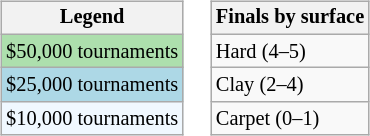<table>
<tr valign=top>
<td><br><table class=wikitable style="font-size:85%">
<tr>
<th>Legend</th>
</tr>
<tr style="background:#addfad;">
<td>$50,000 tournaments</td>
</tr>
<tr style="background:lightblue;">
<td>$25,000 tournaments</td>
</tr>
<tr style="background:#f0f8ff;">
<td>$10,000 tournaments</td>
</tr>
</table>
</td>
<td><br><table class=wikitable style="font-size:85%">
<tr>
<th>Finals by surface</th>
</tr>
<tr>
<td>Hard (4–5)</td>
</tr>
<tr>
<td>Clay (2–4)</td>
</tr>
<tr>
<td>Carpet (0–1)</td>
</tr>
</table>
</td>
</tr>
</table>
